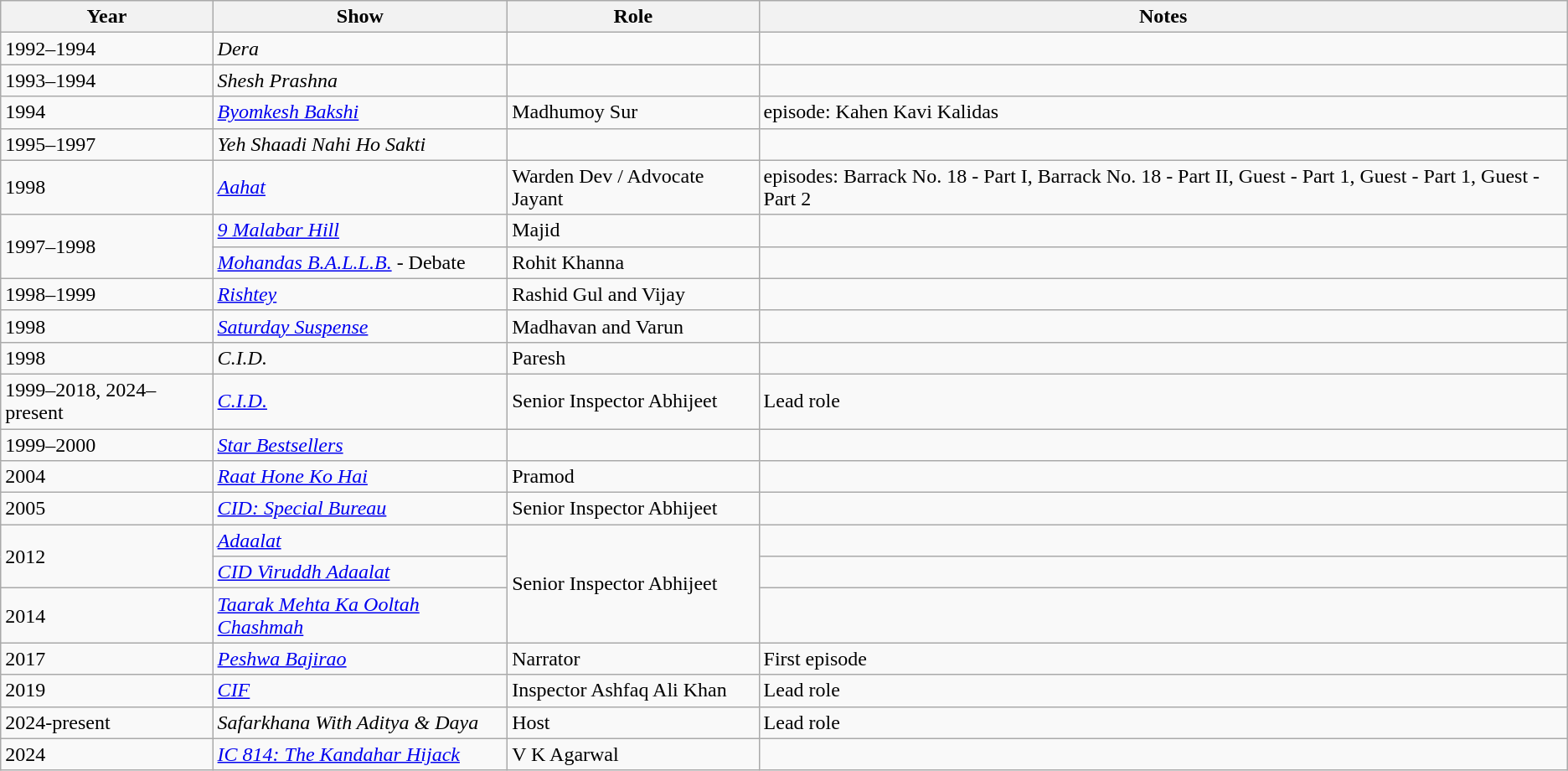<table class="wikitable sortable">
<tr>
<th scope="col">Year</th>
<th scope="col">Show</th>
<th scope="col">Role</th>
<th scope="col">Notes</th>
</tr>
<tr>
<td>1992–1994</td>
<td><em>Dera</em></td>
<td></td>
<td></td>
</tr>
<tr>
<td>1993–1994</td>
<td><em>Shesh Prashna</em></td>
<td></td>
<td></td>
</tr>
<tr>
<td>1994</td>
<td><em><a href='#'>Byomkesh Bakshi</a></em></td>
<td>Madhumoy Sur</td>
<td>episode: Kahen Kavi Kalidas</td>
</tr>
<tr>
<td>1995–1997</td>
<td><em>Yeh Shaadi Nahi Ho Sakti</em></td>
<td></td>
<td></td>
</tr>
<tr>
<td>1998</td>
<td><em><a href='#'>Aahat</a></em></td>
<td>Warden Dev / Advocate Jayant</td>
<td>episodes: Barrack No. 18 - Part I, Barrack No. 18 - Part II, Guest - Part 1, Guest - Part 1, Guest - Part 2</td>
</tr>
<tr>
<td rowspan="2">1997–1998</td>
<td><em><a href='#'>9 Malabar Hill</a></em></td>
<td>Majid</td>
<td></td>
</tr>
<tr>
<td><em><a href='#'>Mohandas B.A.L.L.B.</a></em> - Debate</td>
<td>Rohit Khanna</td>
<td></td>
</tr>
<tr>
<td>1998–1999</td>
<td><em><a href='#'>Rishtey</a></em></td>
<td>Rashid Gul and Vijay</td>
<td></td>
</tr>
<tr>
<td>1998</td>
<td><em><a href='#'>Saturday Suspense</a></em></td>
<td>Madhavan and Varun</td>
<td></td>
</tr>
<tr>
<td>1998</td>
<td><em>C.I.D.</em></td>
<td>Paresh</td>
<td></td>
</tr>
<tr>
<td>1999–2018, 2024–present</td>
<td><em><a href='#'>C.I.D.</a></em></td>
<td>Senior Inspector Abhijeet</td>
<td>Lead role</td>
</tr>
<tr>
<td>1999–2000</td>
<td><em><a href='#'>Star Bestsellers</a></em></td>
<td></td>
<td></td>
</tr>
<tr>
<td>2004</td>
<td><em><a href='#'>Raat Hone Ko Hai</a></em></td>
<td>Pramod</td>
<td></td>
</tr>
<tr>
<td>2005</td>
<td><em><a href='#'>CID: Special Bureau</a></em></td>
<td>Senior Inspector Abhijeet</td>
<td></td>
</tr>
<tr>
<td rowspan="2">2012</td>
<td><em><a href='#'>Adaalat</a></em></td>
<td rowspan="3">Senior Inspector Abhijeet</td>
<td></td>
</tr>
<tr>
<td><em><a href='#'>CID Viruddh Adaalat</a></em></td>
<td></td>
</tr>
<tr>
<td>2014</td>
<td><em><a href='#'>Taarak Mehta Ka Ooltah Chashmah</a></em></td>
<td></td>
</tr>
<tr>
<td>2017</td>
<td><em><a href='#'>Peshwa Bajirao</a></em></td>
<td>Narrator</td>
<td>First episode</td>
</tr>
<tr>
<td>2019</td>
<td><em><a href='#'>CIF</a></em></td>
<td>Inspector Ashfaq Ali Khan</td>
<td>Lead role</td>
</tr>
<tr>
<td>2024-present</td>
<td><em>Safarkhana With Aditya & Daya</em></td>
<td>Host</td>
<td>Lead role</td>
</tr>
<tr>
<td>2024</td>
<td><em><a href='#'>IC 814: The Kandahar Hijack</a></em></td>
<td>V K Agarwal</td>
<td></td>
</tr>
</table>
